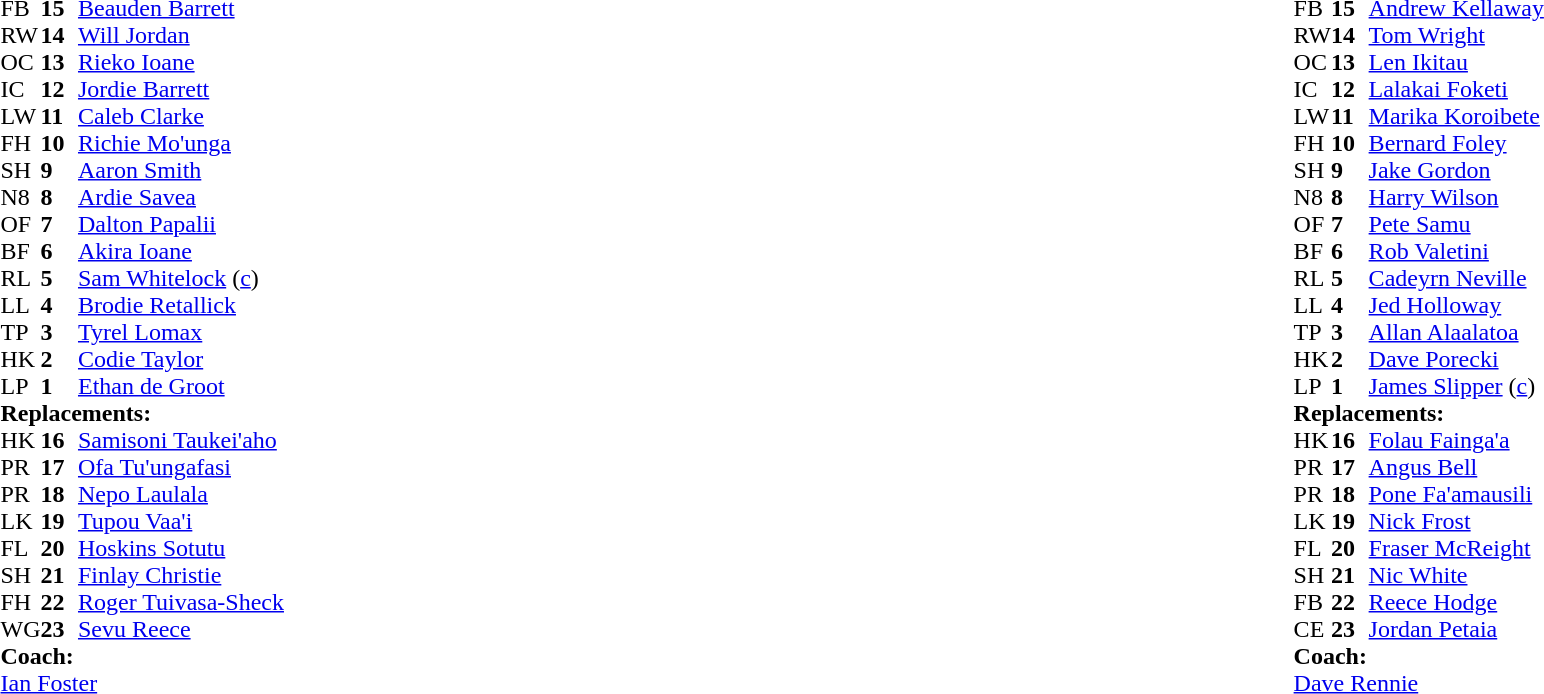<table style="width:100%">
<tr>
<td style="vertical-align:top;width:50%"><br><table cellspacing="0" cellpadding="0">
<tr>
<th width="25"></th>
<th width="25"></th>
</tr>
<tr>
<td>FB</td>
<td><strong>15</strong></td>
<td><a href='#'>Beauden Barrett</a></td>
</tr>
<tr>
<td>RW</td>
<td><strong>14</strong></td>
<td><a href='#'>Will Jordan</a></td>
<td></td>
<td></td>
</tr>
<tr>
<td>OC</td>
<td><strong>13</strong></td>
<td><a href='#'>Rieko Ioane</a></td>
</tr>
<tr>
<td>IC</td>
<td><strong>12</strong></td>
<td><a href='#'>Jordie Barrett</a></td>
</tr>
<tr>
<td>LW</td>
<td><strong>11</strong></td>
<td><a href='#'>Caleb Clarke</a></td>
</tr>
<tr>
<td>FH</td>
<td><strong>10</strong></td>
<td><a href='#'>Richie Mo'unga</a></td>
<td></td>
<td></td>
</tr>
<tr>
<td>SH</td>
<td><strong>9</strong></td>
<td><a href='#'>Aaron Smith</a></td>
<td></td>
<td></td>
</tr>
<tr>
<td>N8</td>
<td><strong>8</strong></td>
<td><a href='#'>Ardie Savea</a></td>
</tr>
<tr>
<td>OF</td>
<td><strong>7</strong></td>
<td><a href='#'>Dalton Papalii</a></td>
</tr>
<tr>
<td>BF</td>
<td><strong>6</strong></td>
<td><a href='#'>Akira Ioane</a></td>
<td></td>
<td></td>
</tr>
<tr>
<td>RL</td>
<td><strong>5</strong></td>
<td><a href='#'>Sam Whitelock</a> (<a href='#'>c</a>)</td>
</tr>
<tr>
<td>LL</td>
<td><strong>4</strong></td>
<td><a href='#'>Brodie Retallick</a></td>
<td></td>
<td></td>
</tr>
<tr>
<td>TP</td>
<td><strong>3</strong></td>
<td><a href='#'>Tyrel Lomax</a></td>
<td></td>
<td></td>
</tr>
<tr>
<td>HK</td>
<td><strong>2</strong></td>
<td><a href='#'>Codie Taylor</a></td>
<td></td>
<td></td>
</tr>
<tr>
<td>LP</td>
<td><strong>1</strong></td>
<td><a href='#'>Ethan de Groot</a></td>
<td></td>
<td></td>
</tr>
<tr>
<td colspan="3"><strong>Replacements:</strong></td>
</tr>
<tr>
<td>HK</td>
<td><strong>16</strong></td>
<td><a href='#'>Samisoni Taukei'aho</a></td>
<td></td>
<td></td>
</tr>
<tr>
<td>PR</td>
<td><strong>17</strong></td>
<td><a href='#'>Ofa Tu'ungafasi</a></td>
<td></td>
<td></td>
</tr>
<tr>
<td>PR</td>
<td><strong>18</strong></td>
<td><a href='#'>Nepo Laulala</a></td>
<td></td>
<td></td>
</tr>
<tr>
<td>LK</td>
<td><strong>19</strong></td>
<td><a href='#'>Tupou Vaa'i</a></td>
<td></td>
<td></td>
</tr>
<tr>
<td>FL</td>
<td><strong>20</strong></td>
<td><a href='#'>Hoskins Sotutu</a></td>
<td></td>
<td></td>
</tr>
<tr>
<td>SH</td>
<td><strong>21</strong></td>
<td><a href='#'>Finlay Christie</a></td>
<td></td>
<td></td>
</tr>
<tr>
<td>FH</td>
<td><strong>22</strong></td>
<td><a href='#'>Roger Tuivasa-Sheck</a></td>
<td></td>
<td></td>
</tr>
<tr>
<td>WG</td>
<td><strong>23</strong></td>
<td><a href='#'>Sevu Reece</a></td>
<td></td>
<td></td>
</tr>
<tr>
<td colspan="3"><strong>Coach:</strong></td>
</tr>
<tr>
<td colspan="3"> <a href='#'>Ian Foster</a></td>
</tr>
</table>
</td>
<td style="vertical-align:top"></td>
<td style="vertical-align:top;width:50%"><br><table cellspacing="0" cellpadding="0" style="margin:auto">
<tr>
<th width="25"></th>
<th width="25"></th>
</tr>
<tr>
<td>FB</td>
<td><strong>15</strong></td>
<td><a href='#'>Andrew Kellaway</a></td>
<td></td>
<td></td>
<td></td>
</tr>
<tr>
<td>RW</td>
<td><strong>14</strong></td>
<td><a href='#'>Tom Wright</a></td>
</tr>
<tr>
<td>OC</td>
<td><strong>13</strong></td>
<td><a href='#'>Len Ikitau</a></td>
</tr>
<tr>
<td>IC</td>
<td><strong>12</strong></td>
<td><a href='#'>Lalakai Foketi</a></td>
<td></td>
<td></td>
</tr>
<tr>
<td>LW</td>
<td><strong>11</strong></td>
<td><a href='#'>Marika Koroibete</a></td>
</tr>
<tr>
<td>FH</td>
<td><strong>10</strong></td>
<td><a href='#'>Bernard Foley</a></td>
<td></td>
<td></td>
<td></td>
</tr>
<tr>
<td>SH</td>
<td><strong>9</strong></td>
<td><a href='#'>Jake Gordon</a></td>
<td></td>
<td></td>
</tr>
<tr>
<td>N8</td>
<td><strong>8</strong></td>
<td><a href='#'>Harry Wilson</a></td>
<td></td>
<td></td>
</tr>
<tr>
<td>OF</td>
<td><strong>7</strong></td>
<td><a href='#'>Pete Samu</a></td>
</tr>
<tr>
<td>BF</td>
<td><strong>6</strong></td>
<td><a href='#'>Rob Valetini</a></td>
</tr>
<tr>
<td>RL</td>
<td><strong>5</strong></td>
<td><a href='#'>Cadeyrn Neville</a></td>
</tr>
<tr>
<td>LL</td>
<td><strong>4</strong></td>
<td><a href='#'>Jed Holloway</a></td>
<td></td>
<td></td>
</tr>
<tr>
<td>TP</td>
<td><strong>3</strong></td>
<td><a href='#'>Allan Alaalatoa</a></td>
<td></td>
<td></td>
</tr>
<tr>
<td>HK</td>
<td><strong>2</strong></td>
<td><a href='#'>Dave Porecki</a></td>
<td></td>
<td></td>
</tr>
<tr>
<td>LP</td>
<td><strong>1</strong></td>
<td><a href='#'>James Slipper</a> (<a href='#'>c</a>)</td>
<td></td>
<td></td>
</tr>
<tr>
<td colspan="3"><strong>Replacements:</strong></td>
</tr>
<tr>
<td>HK</td>
<td><strong>16</strong></td>
<td><a href='#'>Folau Fainga'a</a></td>
<td></td>
<td></td>
</tr>
<tr>
<td>PR</td>
<td><strong>17</strong></td>
<td><a href='#'>Angus Bell</a></td>
<td></td>
<td></td>
</tr>
<tr>
<td>PR</td>
<td><strong>18</strong></td>
<td><a href='#'>Pone Fa'amausili</a></td>
<td></td>
<td></td>
</tr>
<tr>
<td>LK</td>
<td><strong>19</strong></td>
<td><a href='#'>Nick Frost</a></td>
<td></td>
<td></td>
</tr>
<tr>
<td>FL</td>
<td><strong>20</strong></td>
<td><a href='#'>Fraser McReight</a></td>
<td></td>
<td></td>
</tr>
<tr>
<td>SH</td>
<td><strong>21</strong></td>
<td><a href='#'>Nic White</a></td>
<td></td>
<td></td>
</tr>
<tr>
<td>FB</td>
<td><strong>22</strong></td>
<td><a href='#'>Reece Hodge</a></td>
<td></td>
<td></td>
</tr>
<tr>
<td>CE</td>
<td><strong>23</strong></td>
<td><a href='#'>Jordan Petaia</a></td>
<td></td>
<td></td>
</tr>
<tr>
<td colspan="3"><strong>Coach:</strong></td>
</tr>
<tr>
<td colspan="3"> <a href='#'>Dave Rennie</a></td>
</tr>
</table>
</td>
</tr>
</table>
